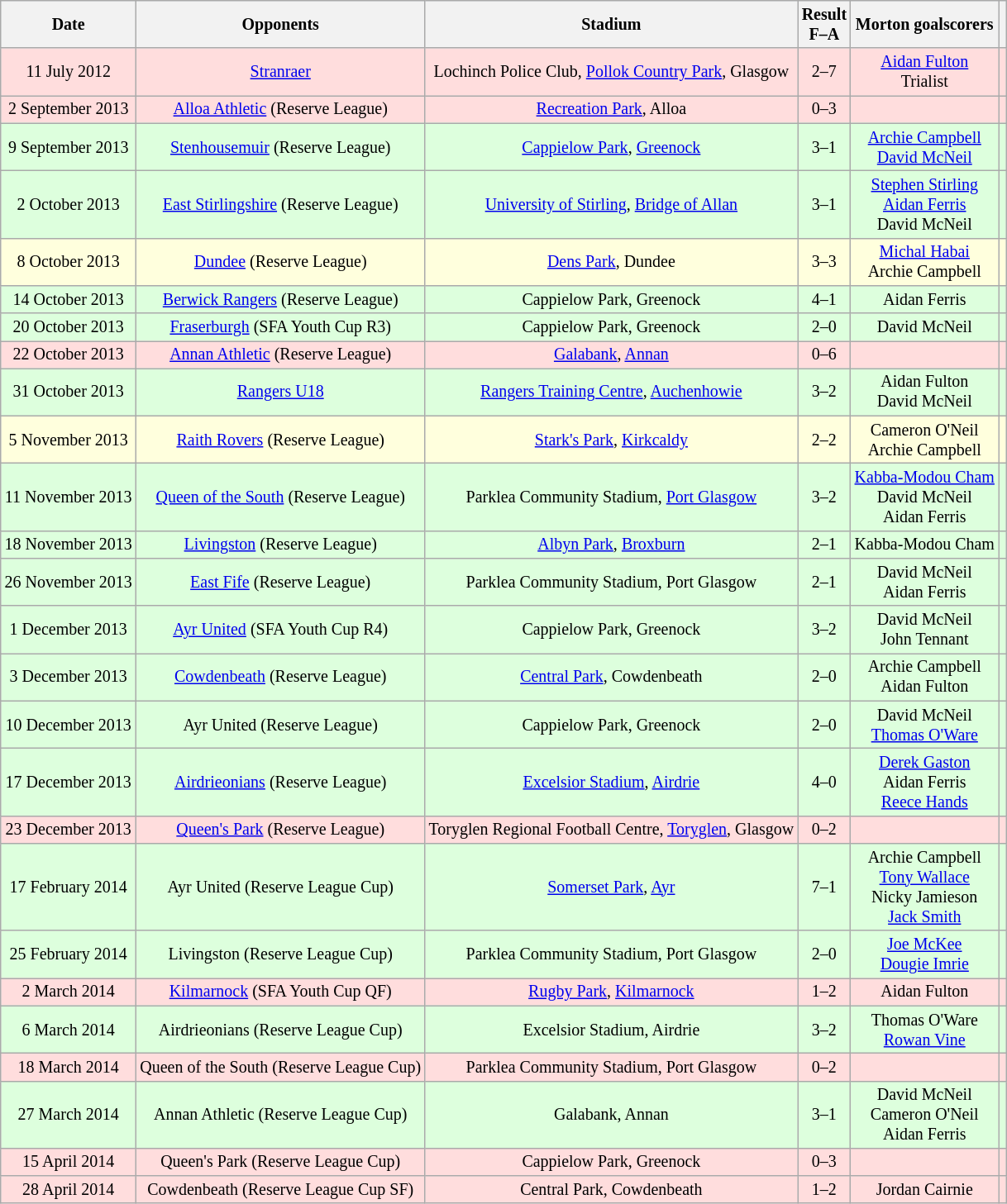<table class="wikitable" style="border-collapse:collapse; text-align:center; font-size:smaller;">
<tr style="background:#f0f6ff;">
<th>Date</th>
<th>Opponents</th>
<th>Stadium</th>
<th>Result <br> F–A</th>
<th>Morton goalscorers</th>
<th></th>
</tr>
<tr style="background:#fdd;">
<td>11 July 2012</td>
<td><a href='#'>Stranraer</a></td>
<td>Lochinch Police Club, <a href='#'>Pollok Country Park</a>, Glasgow</td>
<td>2–7</td>
<td><a href='#'>Aidan Fulton</a>  <br> Trialist </td>
<td></td>
</tr>
<tr style="background:#fdd;">
<td>2 September 2013</td>
<td><a href='#'>Alloa Athletic</a> (Reserve League)</td>
<td><a href='#'>Recreation Park</a>, Alloa</td>
<td>0–3</td>
<td></td>
<td></td>
</tr>
<tr style="background:#dfd;">
<td>9 September 2013</td>
<td><a href='#'>Stenhousemuir</a> (Reserve League)</td>
<td><a href='#'>Cappielow Park</a>, <a href='#'>Greenock</a></td>
<td>3–1</td>
<td><a href='#'>Archie Campbell</a>  <br> <a href='#'>David McNeil</a> </td>
<td></td>
</tr>
<tr style="background:#dfd;">
<td>2 October 2013</td>
<td><a href='#'>East Stirlingshire</a> (Reserve League)</td>
<td><a href='#'>University of Stirling</a>, <a href='#'>Bridge of Allan</a></td>
<td>3–1</td>
<td><a href='#'>Stephen Stirling</a>  <br> <a href='#'>Aidan Ferris</a>  <br> David McNeil </td>
<td></td>
</tr>
<tr style="background:#ffd;">
<td>8 October 2013</td>
<td><a href='#'>Dundee</a> (Reserve League)</td>
<td><a href='#'>Dens Park</a>, Dundee</td>
<td>3–3</td>
<td><a href='#'>Michal Habai</a>  <br> Archie Campbell </td>
<td></td>
</tr>
<tr style="background:#dfd;">
<td>14 October 2013</td>
<td><a href='#'>Berwick Rangers</a> (Reserve League)</td>
<td>Cappielow Park, Greenock</td>
<td>4–1</td>
<td>Aidan Ferris </td>
<td></td>
</tr>
<tr style="background:#dfd;">
<td>20 October 2013</td>
<td><a href='#'>Fraserburgh</a> (SFA Youth Cup R3)</td>
<td>Cappielow Park, Greenock</td>
<td>2–0</td>
<td>David McNeil </td>
<td></td>
</tr>
<tr style="background:#fdd;">
<td>22 October 2013</td>
<td><a href='#'>Annan Athletic</a> (Reserve League)</td>
<td><a href='#'>Galabank</a>, <a href='#'>Annan</a></td>
<td>0–6</td>
<td></td>
<td></td>
</tr>
<tr style="background:#dfd;">
<td>31 October 2013</td>
<td><a href='#'>Rangers U18</a></td>
<td><a href='#'>Rangers Training Centre</a>, <a href='#'>Auchenhowie</a></td>
<td>3–2</td>
<td>Aidan Fulton  <br> David McNeil </td>
<td></td>
</tr>
<tr style="background:#ffd;">
<td>5 November 2013</td>
<td><a href='#'>Raith Rovers</a> (Reserve League)</td>
<td><a href='#'>Stark's Park</a>, <a href='#'>Kirkcaldy</a></td>
<td>2–2</td>
<td>Cameron O'Neil  <br> Archie Campbell </td>
<td></td>
</tr>
<tr style="background:#dfd;">
<td>11 November 2013</td>
<td><a href='#'>Queen of the South</a> (Reserve League)</td>
<td>Parklea Community Stadium, <a href='#'>Port Glasgow</a></td>
<td>3–2</td>
<td><a href='#'>Kabba-Modou Cham</a>  <br> David McNeil  <br> Aidan Ferris </td>
<td></td>
</tr>
<tr style="background:#dfd;">
<td>18 November 2013</td>
<td><a href='#'>Livingston</a> (Reserve League)</td>
<td><a href='#'>Albyn Park</a>, <a href='#'>Broxburn</a></td>
<td>2–1</td>
<td>Kabba-Modou Cham </td>
<td></td>
</tr>
<tr style="background:#dfd;">
<td>26 November 2013</td>
<td><a href='#'>East Fife</a> (Reserve League)</td>
<td>Parklea Community Stadium, Port Glasgow</td>
<td>2–1</td>
<td>David McNeil  <br> Aidan Ferris </td>
<td></td>
</tr>
<tr style="background:#dfd;">
<td>1 December 2013</td>
<td><a href='#'>Ayr United</a> (SFA Youth Cup R4)</td>
<td>Cappielow Park, Greenock</td>
<td>3–2</td>
<td>David McNeil  <br> John Tennant </td>
<td></td>
</tr>
<tr style="background:#dfd;">
<td>3 December 2013</td>
<td><a href='#'>Cowdenbeath</a> (Reserve League)</td>
<td><a href='#'>Central Park</a>, Cowdenbeath</td>
<td>2–0</td>
<td>Archie Campbell  <br> Aidan Fulton </td>
<td></td>
</tr>
<tr style="background:#dfd;">
<td>10 December 2013</td>
<td>Ayr United (Reserve League)</td>
<td>Cappielow Park, Greenock</td>
<td>2–0</td>
<td>David McNeil  <br> <a href='#'>Thomas O'Ware</a> </td>
<td></td>
</tr>
<tr style="background:#dfd;">
<td>17 December 2013</td>
<td><a href='#'>Airdrieonians</a> (Reserve League)</td>
<td><a href='#'>Excelsior Stadium</a>, <a href='#'>Airdrie</a></td>
<td>4–0</td>
<td><a href='#'>Derek Gaston</a>  <br> Aidan Ferris  <br> <a href='#'>Reece Hands</a> </td>
<td></td>
</tr>
<tr style="background:#fdd;">
<td>23 December 2013</td>
<td><a href='#'>Queen's Park</a> (Reserve League)</td>
<td>Toryglen Regional Football Centre, <a href='#'>Toryglen</a>, Glasgow</td>
<td>0–2</td>
<td></td>
<td></td>
</tr>
<tr style="background:#dfd;">
<td>17 February 2014</td>
<td>Ayr United (Reserve League Cup)</td>
<td><a href='#'>Somerset Park</a>, <a href='#'>Ayr</a></td>
<td>7–1</td>
<td>Archie Campbell  <br> <a href='#'>Tony Wallace</a>  <br> Nicky Jamieson  <br> <a href='#'>Jack Smith</a> </td>
<td></td>
</tr>
<tr style="background:#dfd;">
<td>25 February 2014</td>
<td>Livingston (Reserve League Cup)</td>
<td>Parklea Community Stadium, Port Glasgow</td>
<td>2–0</td>
<td><a href='#'>Joe McKee</a>  <br> <a href='#'>Dougie Imrie</a> </td>
<td></td>
</tr>
<tr style="background:#fdd;">
<td>2 March 2014</td>
<td><a href='#'>Kilmarnock</a> (SFA Youth Cup QF)</td>
<td><a href='#'>Rugby Park</a>, <a href='#'>Kilmarnock</a></td>
<td>1–2</td>
<td>Aidan Fulton </td>
<td></td>
</tr>
<tr style="background:#dfd;">
<td>6 March 2014</td>
<td>Airdrieonians (Reserve League Cup)</td>
<td>Excelsior Stadium, Airdrie</td>
<td>3–2</td>
<td>Thomas O'Ware  <br> <a href='#'>Rowan Vine</a> </td>
<td></td>
</tr>
<tr style="background:#fdd;">
<td>18 March 2014</td>
<td>Queen of the South (Reserve League Cup)</td>
<td>Parklea Community Stadium, Port Glasgow</td>
<td>0–2</td>
<td></td>
<td></td>
</tr>
<tr style="background:#dfd;">
<td>27 March 2014</td>
<td>Annan Athletic (Reserve League Cup)</td>
<td>Galabank, Annan</td>
<td>3–1</td>
<td>David McNeil  <br> Cameron O'Neil  <br> Aidan Ferris </td>
<td></td>
</tr>
<tr style="background:#fdd;">
<td>15 April 2014</td>
<td>Queen's Park (Reserve League Cup)</td>
<td>Cappielow Park, Greenock</td>
<td>0–3</td>
<td></td>
<td></td>
</tr>
<tr style="background:#fdd;">
<td>28 April 2014</td>
<td>Cowdenbeath (Reserve League Cup SF)</td>
<td>Central Park, Cowdenbeath</td>
<td>1–2</td>
<td>Jordan Cairnie </td>
<td></td>
</tr>
</table>
